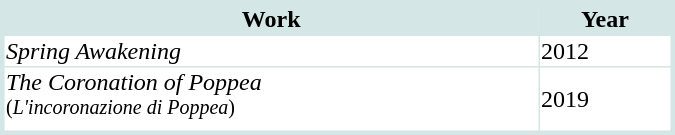<table class="sortable" border=1 style="border-collapse: collapse; border-style: solid; border-width: medium; border-color: #d4e6e5;" width="450px">
<tr style="background:#d4e6e5;">
<th width="80%">Work</th>
<th width="20%">Year</th>
</tr>
<tr>
<td><em>Spring Awakening</em></td>
<td>2012</td>
</tr>
<tr>
<td><em>The Coronation of Poppea</em><br><sup>(<em>L'incoronazione di Poppea</em>)</sup></td>
<td>2019</td>
</tr>
</table>
